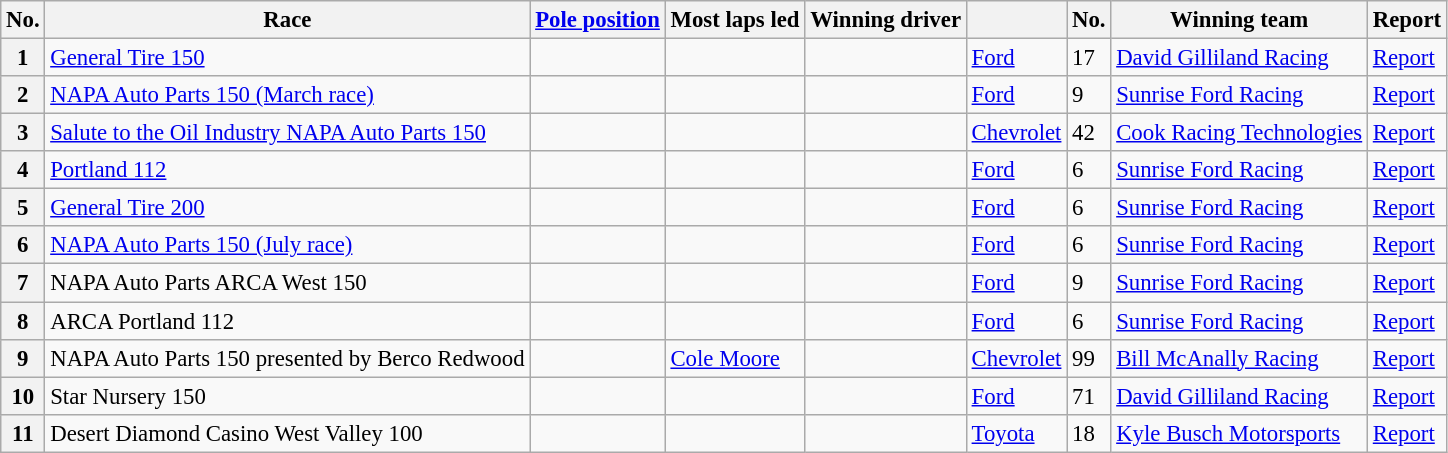<table class="wikitable" style="font-size:95%">
<tr>
<th>No.</th>
<th>Race</th>
<th><a href='#'>Pole position</a></th>
<th>Most laps led</th>
<th>Winning driver</th>
<th></th>
<th>No.</th>
<th>Winning team</th>
<th>Report</th>
</tr>
<tr>
<th>1</th>
<td><a href='#'>General Tire 150</a></td>
<td></td>
<td></td>
<td></td>
<td><a href='#'>Ford</a></td>
<td>17</td>
<td><a href='#'>David Gilliland Racing</a></td>
<td><a href='#'>Report</a></td>
</tr>
<tr>
<th>2</th>
<td><a href='#'>NAPA Auto Parts 150 (March race)</a></td>
<td></td>
<td></td>
<td></td>
<td><a href='#'>Ford</a></td>
<td>9</td>
<td><a href='#'>Sunrise Ford Racing</a></td>
<td><a href='#'>Report</a></td>
</tr>
<tr>
<th>3</th>
<td><a href='#'>Salute to the Oil Industry NAPA Auto Parts 150</a></td>
<td></td>
<td></td>
<td></td>
<td><a href='#'>Chevrolet</a></td>
<td>42</td>
<td><a href='#'>Cook Racing Technologies</a></td>
<td><a href='#'>Report</a></td>
</tr>
<tr>
<th>4</th>
<td><a href='#'>Portland 112</a></td>
<td></td>
<td></td>
<td></td>
<td><a href='#'>Ford</a></td>
<td>6</td>
<td><a href='#'>Sunrise Ford Racing</a></td>
<td><a href='#'>Report</a></td>
</tr>
<tr>
<th>5</th>
<td><a href='#'>General Tire 200</a></td>
<td></td>
<td></td>
<td></td>
<td><a href='#'>Ford</a></td>
<td>6</td>
<td><a href='#'>Sunrise Ford Racing</a></td>
<td><a href='#'>Report</a></td>
</tr>
<tr>
<th>6</th>
<td><a href='#'>NAPA Auto Parts 150 (July race)</a></td>
<td></td>
<td></td>
<td></td>
<td><a href='#'>Ford</a></td>
<td>6</td>
<td><a href='#'>Sunrise Ford Racing</a></td>
<td><a href='#'>Report</a></td>
</tr>
<tr>
<th>7</th>
<td>NAPA Auto Parts ARCA West 150</td>
<td></td>
<td></td>
<td></td>
<td><a href='#'>Ford</a></td>
<td>9</td>
<td><a href='#'>Sunrise Ford Racing</a></td>
<td><a href='#'>Report</a></td>
</tr>
<tr>
<th>8</th>
<td>ARCA Portland 112</td>
<td></td>
<td></td>
<td></td>
<td><a href='#'>Ford</a></td>
<td>6</td>
<td><a href='#'>Sunrise Ford Racing</a></td>
<td><a href='#'>Report</a></td>
</tr>
<tr>
<th>9</th>
<td>NAPA Auto Parts 150 presented by Berco Redwood</td>
<td></td>
<td><a href='#'>Cole Moore</a></td>
<td></td>
<td><a href='#'>Chevrolet</a></td>
<td>99</td>
<td><a href='#'>Bill McAnally Racing</a></td>
<td><a href='#'>Report</a></td>
</tr>
<tr>
<th>10</th>
<td>Star Nursery 150</td>
<td></td>
<td></td>
<td></td>
<td><a href='#'>Ford</a></td>
<td>71</td>
<td><a href='#'>David Gilliland Racing</a></td>
<td><a href='#'>Report</a></td>
</tr>
<tr>
<th>11</th>
<td>Desert Diamond Casino West Valley 100</td>
<td></td>
<td></td>
<td></td>
<td><a href='#'>Toyota</a></td>
<td>18</td>
<td><a href='#'>Kyle Busch Motorsports</a></td>
<td><a href='#'>Report</a></td>
</tr>
</table>
